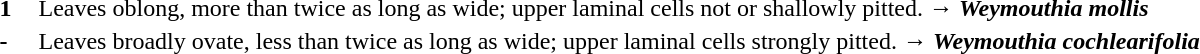<table>
<tr valign="top"  align="left">
<th scope="row" width="3%"><strong>1</strong></th>
<td width="97%">Leaves oblong, more than twice as long as wide; upper laminal cells not or shallowly pitted. → <strong><em>Weymouthia mollis</em></strong></td>
</tr>
<tr valign="top" align="left">
<th scope="row" width="3%"><strong>-</strong></th>
<td width="97%">Leaves broadly ovate, less than twice as long as wide; upper laminal cells strongly pitted. → <strong><em>Weymouthia cochlearifolia</em></strong></td>
</tr>
</table>
